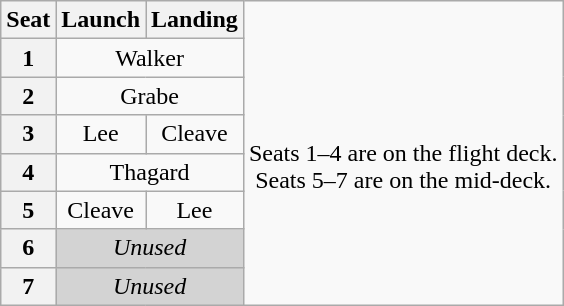<table class="wikitable" style="text-align:center">
<tr>
<th>Seat</th>
<th>Launch</th>
<th>Landing</th>
<td rowspan=8><br>Seats 1–4 are on the flight deck.<br>Seats 5–7 are on the mid-deck.</td>
</tr>
<tr>
<th>1</th>
<td colspan=2>Walker</td>
</tr>
<tr>
<th>2</th>
<td colspan=2>Grabe</td>
</tr>
<tr>
<th>3</th>
<td>Lee</td>
<td>Cleave</td>
</tr>
<tr>
<th>4</th>
<td colspan=2>Thagard</td>
</tr>
<tr>
<th>5</th>
<td>Cleave</td>
<td>Lee</td>
</tr>
<tr>
<th>6</th>
<td colspan=2 style="background-color:lightgray"><em>Unused</em></td>
</tr>
<tr>
<th>7</th>
<td colspan=2 style="background-color:lightgray"><em>Unused</em></td>
</tr>
</table>
